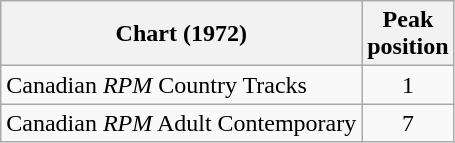<table class="wikitable">
<tr>
<th align="left">Chart (1972)</th>
<th align="center">Peak<br>position</th>
</tr>
<tr>
<td align="left">Canadian <em>RPM</em> Country Tracks</td>
<td align="center">1</td>
</tr>
<tr>
<td align="left">Canadian <em>RPM</em> Adult Contemporary</td>
<td align="center">7</td>
</tr>
</table>
